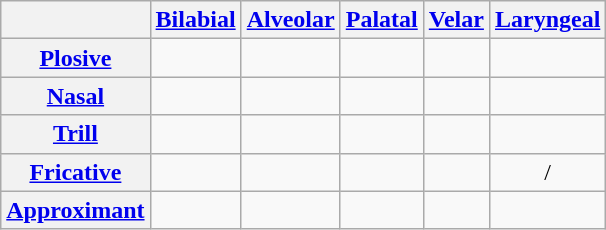<table class="wikitable" style="text-align:center;">
<tr>
<th></th>
<th><a href='#'>Bilabial</a></th>
<th><a href='#'>Alveolar</a></th>
<th><a href='#'>Palatal</a></th>
<th><a href='#'>Velar</a></th>
<th><a href='#'>Laryngeal</a></th>
</tr>
<tr>
<th><a href='#'>Plosive</a></th>
<td>  </td>
<td>  </td>
<td></td>
<td>  </td>
<td></td>
</tr>
<tr>
<th><a href='#'>Nasal</a></th>
<td></td>
<td></td>
<td></td>
<td></td>
<td></td>
</tr>
<tr>
<th><a href='#'>Trill</a></th>
<td></td>
<td></td>
<td></td>
<td></td>
<td></td>
</tr>
<tr>
<th><a href='#'>Fricative</a></th>
<td></td>
<td></td>
<td>  </td>
<td></td>
<td>/</td>
</tr>
<tr>
<th><a href='#'>Approximant</a></th>
<td></td>
<td></td>
<td></td>
<td></td>
<td></td>
</tr>
</table>
